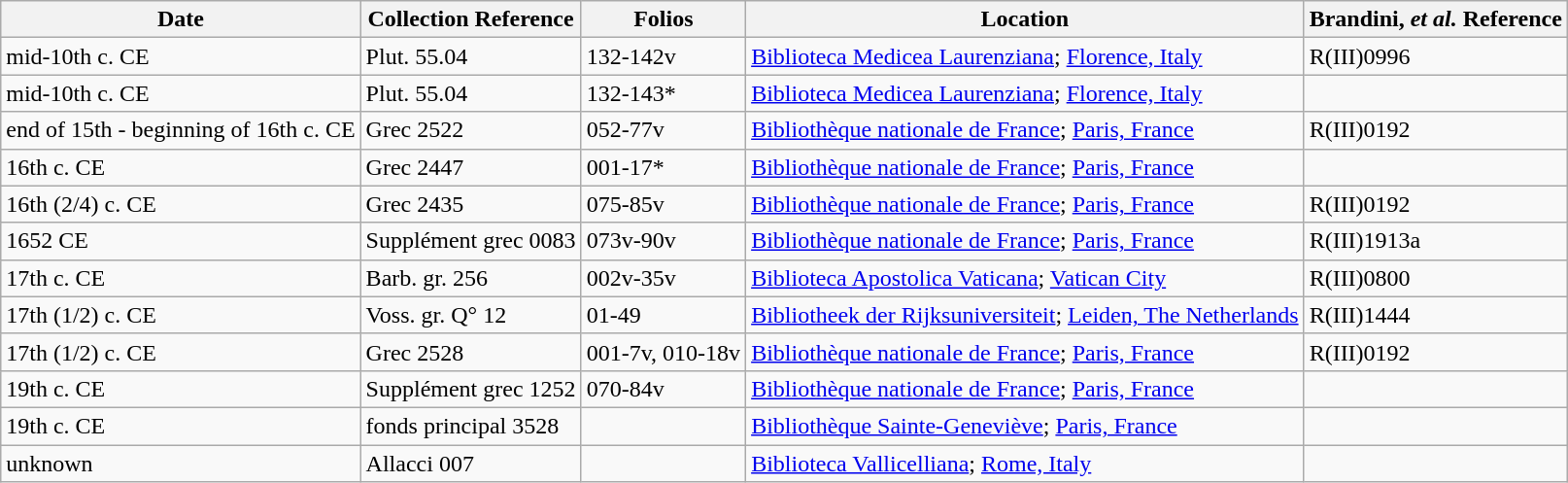<table class="wikitable">
<tr>
<th>Date</th>
<th>Collection Reference</th>
<th>Folios</th>
<th>Location</th>
<th>Brandini, <em>et al.</em> Reference</th>
</tr>
<tr>
<td>mid-10th c. CE</td>
<td>Plut. 55.04</td>
<td>132-142v</td>
<td><a href='#'>Biblioteca Medicea Laurenziana</a>; <a href='#'>Florence, Italy</a></td>
<td>R(III)0996</td>
</tr>
<tr>
<td>mid-10th c. CE</td>
<td>Plut. 55.04</td>
<td>132-143*</td>
<td><a href='#'>Biblioteca Medicea Laurenziana</a>; <a href='#'>Florence, Italy</a></td>
<td></td>
</tr>
<tr>
<td>end of 15th - beginning of 16th c. CE</td>
<td>Grec 2522</td>
<td>052-77v</td>
<td><a href='#'>Bibliothèque nationale de France</a>; <a href='#'>Paris, France</a></td>
<td>R(III)0192</td>
</tr>
<tr>
<td>16th c. CE</td>
<td>Grec 2447</td>
<td>001-17*</td>
<td><a href='#'>Bibliothèque nationale de France</a>; <a href='#'>Paris, France</a></td>
<td></td>
</tr>
<tr>
<td>16th (2/4) c. CE</td>
<td>Grec 2435</td>
<td>075-85v</td>
<td><a href='#'>Bibliothèque nationale de France</a>; <a href='#'>Paris, France</a></td>
<td>R(III)0192</td>
</tr>
<tr>
<td>1652 CE</td>
<td>Supplément grec 0083</td>
<td>073v-90v</td>
<td><a href='#'>Bibliothèque nationale de France</a>; <a href='#'>Paris, France</a></td>
<td>R(III)1913a</td>
</tr>
<tr>
<td>17th c. CE</td>
<td>Barb. gr. 256</td>
<td>002v-35v</td>
<td><a href='#'>Biblioteca Apostolica Vaticana</a>; <a href='#'>Vatican City</a></td>
<td>R(III)0800</td>
</tr>
<tr>
<td>17th (1/2) c. CE</td>
<td>Voss. gr. Q° 12</td>
<td>01-49</td>
<td><a href='#'>Bibliotheek der Rijksuniversiteit</a>; <a href='#'>Leiden, The Netherlands</a></td>
<td>R(III)1444</td>
</tr>
<tr>
<td>17th (1/2) c. CE</td>
<td>Grec 2528</td>
<td>001-7v, 010-18v</td>
<td><a href='#'>Bibliothèque nationale de France</a>; <a href='#'>Paris, France</a></td>
<td>R(III)0192</td>
</tr>
<tr>
<td>19th c. CE</td>
<td>Supplément grec 1252</td>
<td>070-84v</td>
<td><a href='#'>Bibliothèque nationale de France</a>; <a href='#'>Paris, France</a></td>
<td></td>
</tr>
<tr>
<td>19th c. CE</td>
<td>fonds principal 3528</td>
<td></td>
<td><a href='#'>Bibliothèque Sainte-Geneviève</a>; <a href='#'>Paris, France</a></td>
<td></td>
</tr>
<tr>
<td>unknown</td>
<td>Allacci 007</td>
<td></td>
<td><a href='#'>Biblioteca Vallicelliana</a>; <a href='#'>Rome, Italy</a></td>
<td></td>
</tr>
</table>
